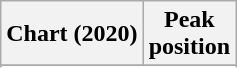<table class="wikitable sortable plainrowheaders" style="text-align:center">
<tr>
<th scope="col">Chart (2020)</th>
<th scope="col">Peak<br>position</th>
</tr>
<tr>
</tr>
<tr>
</tr>
<tr>
</tr>
</table>
